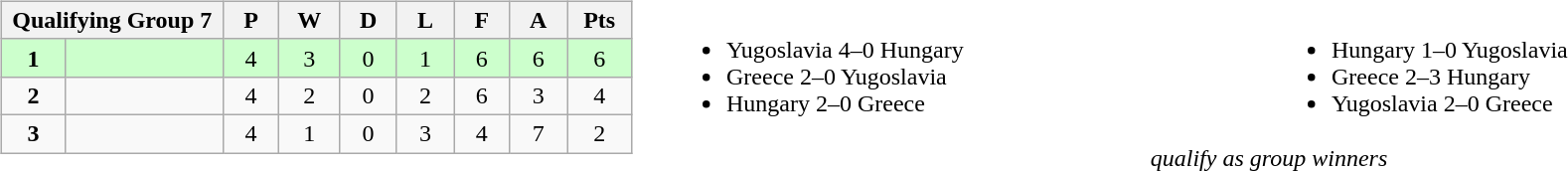<table width=100%>
<tr>
<td valign="top" width="440"><br><table class="wikitable">
<tr>
<th colspan="2">Qualifying Group 7</th>
<th rowspan="1">P</th>
<th rowspan="1">W</th>
<th colspan="1">D</th>
<th colspan="1">L</th>
<th colspan="1">F</th>
<th colspan="1">A</th>
<th colspan="1">Pts</th>
</tr>
<tr style="background:#ccffcc;">
<td align=center width="50"><strong>1</strong></td>
<td width="150"><strong></strong></td>
<td align=center width="50">4</td>
<td align=center width="50">3</td>
<td align=center width="50">0</td>
<td align=center width="50">1</td>
<td align=center width="50">6</td>
<td align=center width="50">6</td>
<td align=center width="50">6</td>
</tr>
<tr>
<td align=center><strong>2</strong></td>
<td></td>
<td align=center>4</td>
<td align=center>2</td>
<td align=center>0</td>
<td align=center>2</td>
<td align=center>6</td>
<td align=center>3</td>
<td align=center>4</td>
</tr>
<tr>
<td align=center><strong>3</strong></td>
<td></td>
<td align=center>4</td>
<td align=center>1</td>
<td align=center>0</td>
<td align=center>3</td>
<td align=center>4</td>
<td align=center>7</td>
<td align=center>2</td>
</tr>
</table>
</td>
<td valign="middle" align="center"><br><table width=100%>
<tr>
<td valign="middle" align=left width=50%><br><ul><li>Yugoslavia 4–0 Hungary</li><li>Greece 2–0 Yugoslavia</li><li>Hungary 2–0 Greece</li></ul></td>
<td valign="middle" align=left width=50%><br><ul><li>Hungary 1–0 Yugoslavia</li><li>Greece 2–3 Hungary</li><li>Yugoslavia 2–0 Greece</li></ul></td>
</tr>
</table>
<em> qualify as group winners</em></td>
</tr>
</table>
